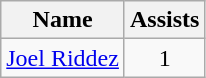<table class="wikitable">
<tr>
<th>Name</th>
<th>Assists</th>
</tr>
<tr>
<td> <a href='#'>Joel Riddez</a></td>
<td rowspan="1" align=center>1</td>
</tr>
</table>
